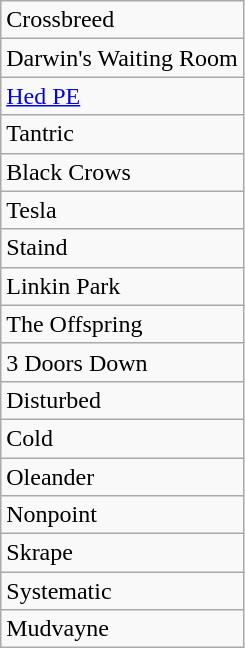<table class="wikitable">
<tr>
<td>Crossbreed</td>
</tr>
<tr>
<td>Darwin's Waiting Room</td>
</tr>
<tr>
<td><a href='#'>Hed PE</a></td>
</tr>
<tr>
<td>Tantric</td>
</tr>
<tr>
<td>Black Crows</td>
</tr>
<tr>
<td>Tesla</td>
</tr>
<tr>
<td>Staind</td>
</tr>
<tr>
<td>Linkin Park</td>
</tr>
<tr>
<td>The Offspring</td>
</tr>
<tr>
<td>3 Doors Down</td>
</tr>
<tr>
<td>Disturbed</td>
</tr>
<tr>
<td>Cold</td>
</tr>
<tr>
<td>Oleander</td>
</tr>
<tr>
<td>Nonpoint</td>
</tr>
<tr>
<td>Skrape</td>
</tr>
<tr>
<td>Systematic</td>
</tr>
<tr>
<td>Mudvayne</td>
</tr>
</table>
